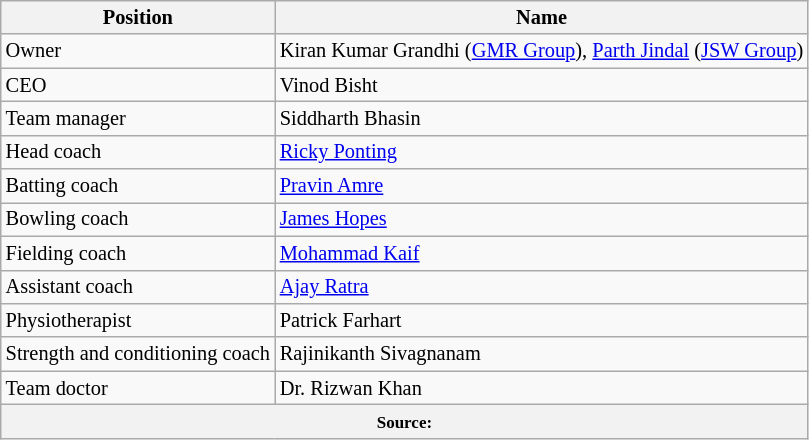<table class="wikitable"  style="font-size:85%;">
<tr>
<th>Position</th>
<th>Name</th>
</tr>
<tr>
<td>Owner</td>
<td>Kiran Kumar Grandhi (<a href='#'>GMR Group</a>), <a href='#'>Parth Jindal</a> (<a href='#'>JSW Group</a>)</td>
</tr>
<tr>
<td>CEO</td>
<td>Vinod Bisht</td>
</tr>
<tr>
<td>Team manager</td>
<td>Siddharth Bhasin</td>
</tr>
<tr>
<td>Head coach</td>
<td><a href='#'>Ricky Ponting</a></td>
</tr>
<tr>
<td>Batting coach</td>
<td><a href='#'>Pravin Amre</a></td>
</tr>
<tr>
<td>Bowling coach</td>
<td><a href='#'>James Hopes</a></td>
</tr>
<tr>
<td>Fielding coach</td>
<td><a href='#'>Mohammad Kaif</a></td>
</tr>
<tr>
<td>Assistant coach</td>
<td><a href='#'>Ajay Ratra</a></td>
</tr>
<tr>
<td>Physiotherapist</td>
<td>Patrick Farhart</td>
</tr>
<tr>
<td>Strength and conditioning coach</td>
<td>Rajinikanth Sivagnanam</td>
</tr>
<tr>
<td>Team doctor</td>
<td>Dr. Rizwan Khan</td>
</tr>
<tr>
<th colspan="2" style="text-align: center;"><small>Source:</small></th>
</tr>
</table>
